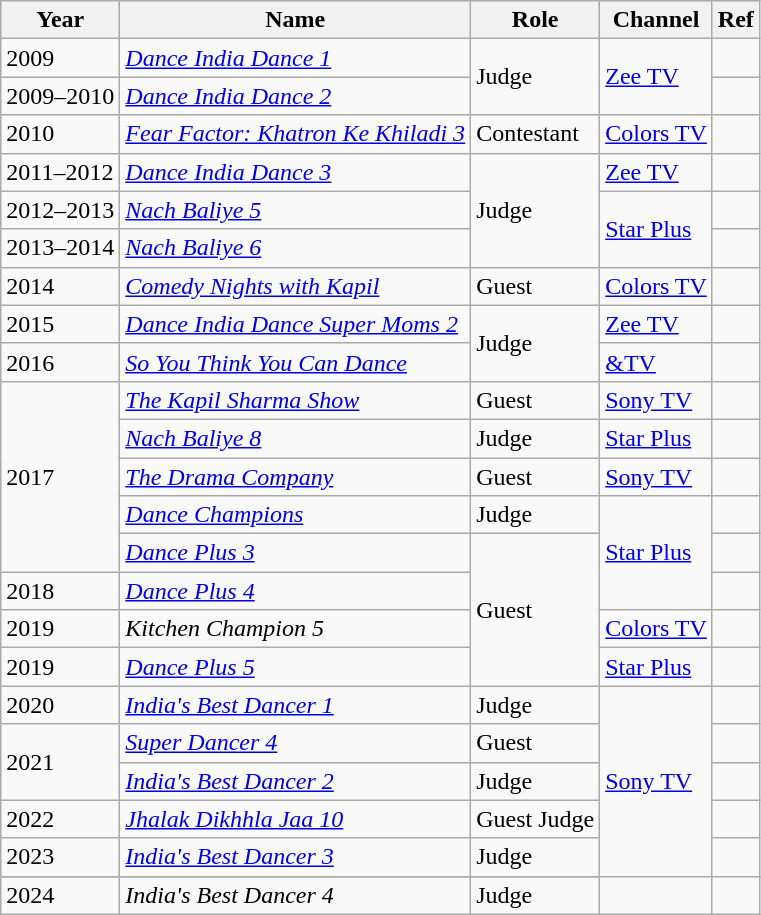<table class="wikitable">
<tr>
<th>Year</th>
<th>Name</th>
<th>Role</th>
<th>Channel</th>
<th>Ref</th>
</tr>
<tr>
<td>2009</td>
<td><em><a href='#'>Dance India Dance 1</a></em></td>
<td rowspan="2">Judge</td>
<td rowspan="2"><a href='#'>Zee TV</a></td>
<td></td>
</tr>
<tr>
<td>2009–2010</td>
<td><em><a href='#'>Dance India Dance 2</a></em></td>
<td></td>
</tr>
<tr>
<td>2010</td>
<td><em><a href='#'>Fear Factor: Khatron Ke Khiladi 3</a></em></td>
<td>Contestant</td>
<td><a href='#'>Colors TV</a></td>
<td></td>
</tr>
<tr>
<td>2011–2012</td>
<td><em><a href='#'>Dance India Dance 3</a></em></td>
<td rowspan="3">Judge</td>
<td><a href='#'>Zee TV</a></td>
<td></td>
</tr>
<tr>
<td>2012–2013</td>
<td><em><a href='#'>Nach Baliye 5</a></em></td>
<td rowspan="2"><a href='#'>Star Plus</a></td>
<td></td>
</tr>
<tr>
<td>2013–2014</td>
<td><em><a href='#'>Nach Baliye 6</a></em></td>
<td></td>
</tr>
<tr>
<td>2014</td>
<td><em><a href='#'>Comedy Nights with Kapil</a></em></td>
<td>Guest</td>
<td><a href='#'>Colors TV</a></td>
<td></td>
</tr>
<tr>
<td>2015</td>
<td><em><a href='#'>Dance India Dance Super Moms 2</a></em></td>
<td rowspan="2">Judge</td>
<td><a href='#'>Zee TV</a></td>
<td></td>
</tr>
<tr>
<td>2016</td>
<td><em><a href='#'>So You Think You Can Dance</a></em></td>
<td><a href='#'>&TV</a></td>
<td></td>
</tr>
<tr>
<td rowspan="5">2017</td>
<td><em><a href='#'>The Kapil Sharma Show</a></em></td>
<td>Guest</td>
<td><a href='#'>Sony TV</a></td>
<td></td>
</tr>
<tr>
<td><em><a href='#'>Nach Baliye 8</a></em></td>
<td>Judge</td>
<td><a href='#'>Star Plus</a></td>
<td></td>
</tr>
<tr>
<td><em><a href='#'>The Drama Company</a></em></td>
<td>Guest</td>
<td><a href='#'>Sony TV</a></td>
<td></td>
</tr>
<tr>
<td><em><a href='#'>Dance Champions</a></em></td>
<td>Judge</td>
<td rowspan="3"><a href='#'>Star Plus</a></td>
<td></td>
</tr>
<tr>
<td><em><a href='#'>Dance Plus 3</a></em></td>
<td rowspan="4">Guest</td>
<td></td>
</tr>
<tr>
<td>2018</td>
<td><em><a href='#'>Dance Plus 4</a></em></td>
<td></td>
</tr>
<tr>
<td>2019</td>
<td><em>Kitchen Champion 5</em></td>
<td><a href='#'>Colors TV</a></td>
<td></td>
</tr>
<tr>
<td>2019</td>
<td><em><a href='#'> Dance Plus 5</a></em></td>
<td><a href='#'>Star Plus</a></td>
<td></td>
</tr>
<tr>
<td>2020</td>
<td><em><a href='#'>India's Best Dancer 1</a></em></td>
<td>Judge</td>
<td rowspan=6><a href='#'>Sony TV</a></td>
<td></td>
</tr>
<tr>
<td rowspan=2>2021</td>
<td><em><a href='#'> Super Dancer 4</a></em></td>
<td>Guest</td>
<td></td>
</tr>
<tr>
<td><em><a href='#'>India's Best Dancer 2</a></em></td>
<td>Judge</td>
<td></td>
</tr>
<tr>
<td>2022</td>
<td><em><a href='#'>Jhalak Dikhhla Jaa 10</a></em></td>
<td>Guest Judge</td>
<td></td>
</tr>
<tr>
<td>2023</td>
<td><em><a href='#'>India's Best Dancer 3</a></em></td>
<td>Judge</td>
<td></td>
</tr>
<tr>
</tr>
<tr>
<td>2024</td>
<td><em>India's Best Dancer 4</em></td>
<td>Judge</td>
<td></td>
</tr>
</table>
